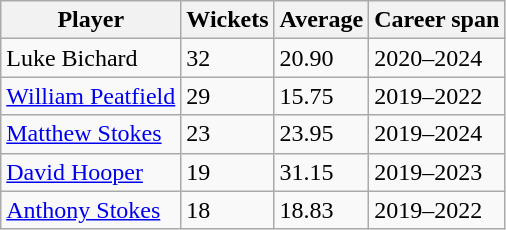<table class="wikitable">
<tr>
<th>Player</th>
<th>Wickets</th>
<th>Average</th>
<th>Career span</th>
</tr>
<tr>
<td>Luke Bichard</td>
<td>32</td>
<td>20.90</td>
<td>2020–2024</td>
</tr>
<tr>
<td><a href='#'>William Peatfield</a></td>
<td>29</td>
<td>15.75</td>
<td>2019–2022</td>
</tr>
<tr>
<td><a href='#'>Matthew Stokes</a></td>
<td>23</td>
<td>23.95</td>
<td>2019–2024</td>
</tr>
<tr>
<td><a href='#'>David Hooper</a></td>
<td>19</td>
<td>31.15</td>
<td>2019–2023</td>
</tr>
<tr>
<td><a href='#'>Anthony Stokes</a></td>
<td>18</td>
<td>18.83</td>
<td>2019–2022</td>
</tr>
</table>
